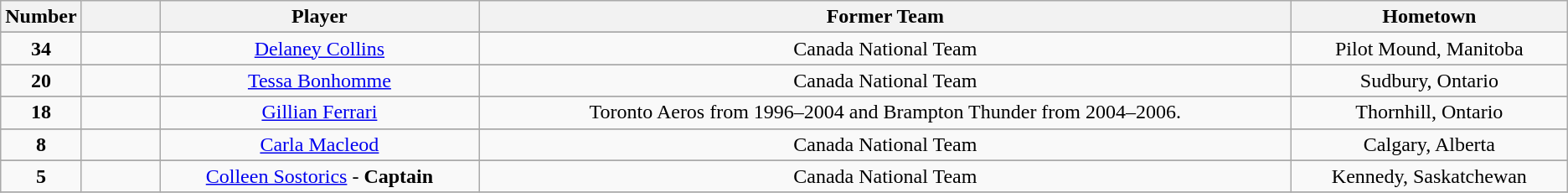<table class="wikitable" style="text-align:center">
<tr>
<th width=5%>Number</th>
<th width=5%></th>
<th !width=10%>Player</th>
<th !width=10%>Former Team</th>
<th !width=10%>Hometown</th>
</tr>
<tr>
</tr>
<tr>
<td><strong>34</strong></td>
<td></td>
<td><a href='#'>Delaney Collins</a></td>
<td>Canada National Team</td>
<td>Pilot Mound, Manitoba</td>
</tr>
<tr>
</tr>
<tr>
<td><strong>20</strong></td>
<td></td>
<td><a href='#'>Tessa Bonhomme</a></td>
<td>Canada National Team</td>
<td>Sudbury, Ontario</td>
</tr>
<tr>
</tr>
<tr>
<td><strong>18</strong></td>
<td></td>
<td><a href='#'>Gillian Ferrari</a></td>
<td>Toronto Aeros from 1996–2004 and Brampton Thunder from 2004–2006.</td>
<td>Thornhill, Ontario</td>
</tr>
<tr>
</tr>
<tr>
<td><strong>8</strong></td>
<td></td>
<td><a href='#'>Carla Macleod</a></td>
<td>Canada National Team</td>
<td>Calgary, Alberta</td>
</tr>
<tr>
</tr>
<tr>
<td><strong>5</strong></td>
<td></td>
<td><a href='#'>Colleen Sostorics</a> - <strong>Captain</strong></td>
<td>Canada National Team</td>
<td>Kennedy, Saskatchewan</td>
</tr>
<tr>
</tr>
</table>
